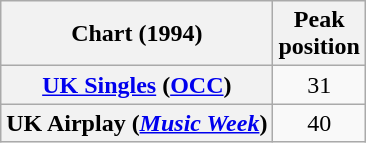<table class="wikitable sortable plainrowheaders" style="text-align:center">
<tr>
<th>Chart (1994)</th>
<th>Peak<br>position</th>
</tr>
<tr>
<th scope="row"><a href='#'>UK Singles</a> (<a href='#'>OCC</a>)</th>
<td>31</td>
</tr>
<tr>
<th scope="row">UK Airplay (<em><a href='#'>Music Week</a></em>)</th>
<td>40</td>
</tr>
</table>
